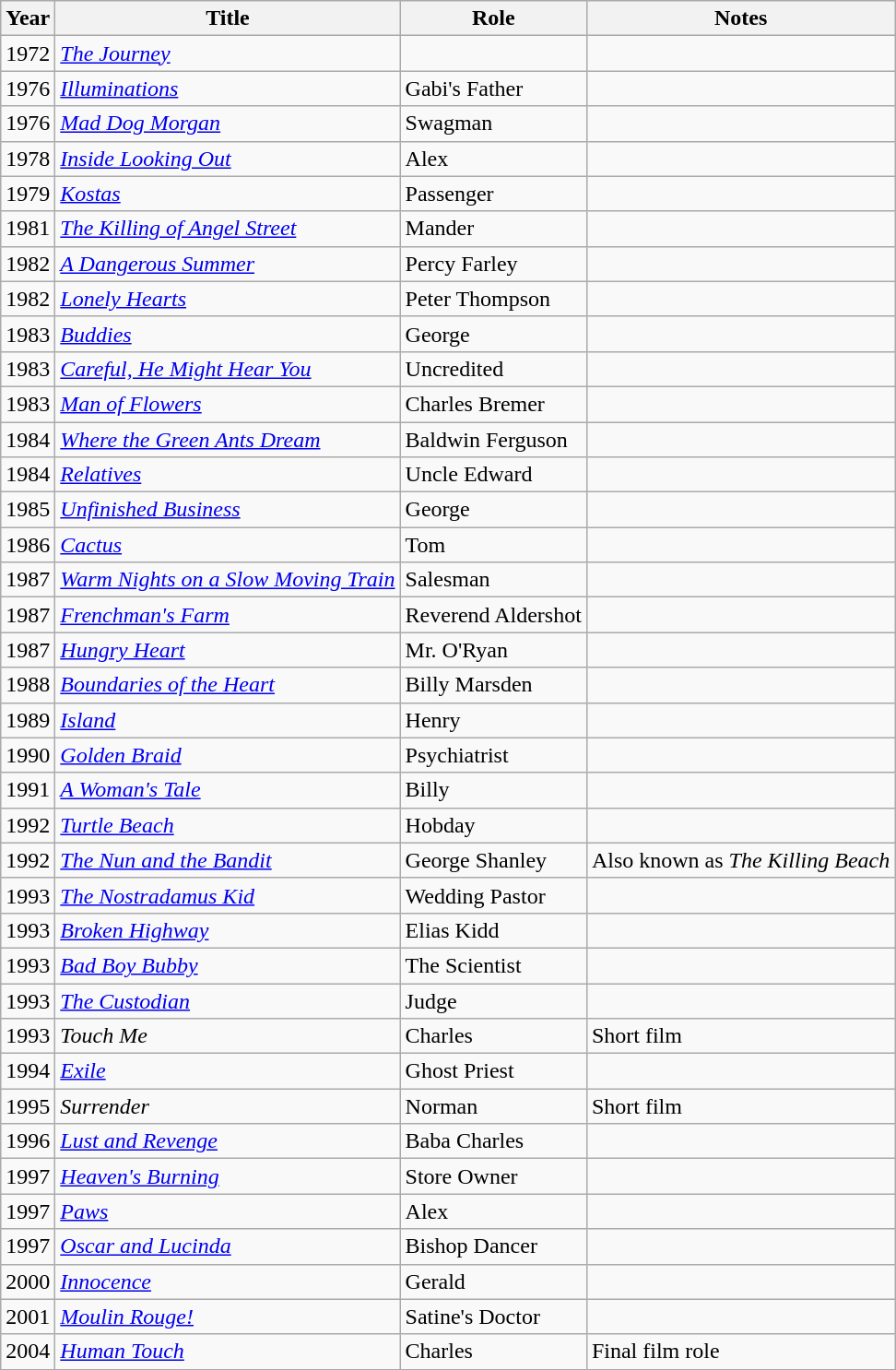<table class=wikitable>
<tr>
<th>Year</th>
<th>Title</th>
<th>Role</th>
<th>Notes</th>
</tr>
<tr>
<td>1972</td>
<td><em><a href='#'>The Journey</a></em></td>
<td></td>
<td></td>
</tr>
<tr>
<td>1976</td>
<td><em><a href='#'>Illuminations</a></em></td>
<td>Gabi's Father</td>
<td></td>
</tr>
<tr>
<td>1976</td>
<td><em><a href='#'>Mad Dog Morgan</a></em></td>
<td>Swagman</td>
<td></td>
</tr>
<tr>
<td>1978</td>
<td><em><a href='#'>Inside Looking Out</a></em></td>
<td>Alex</td>
<td></td>
</tr>
<tr>
<td>1979</td>
<td><em><a href='#'>Kostas</a></em></td>
<td>Passenger</td>
<td></td>
</tr>
<tr>
<td>1981</td>
<td><em><a href='#'>The Killing of Angel Street</a></em></td>
<td>Mander</td>
<td></td>
</tr>
<tr>
<td>1982</td>
<td><em><a href='#'>A Dangerous Summer</a></em></td>
<td>Percy Farley</td>
<td></td>
</tr>
<tr>
<td>1982</td>
<td><em><a href='#'>Lonely Hearts</a></em></td>
<td>Peter Thompson</td>
<td></td>
</tr>
<tr>
<td>1983</td>
<td><em><a href='#'>Buddies</a></em></td>
<td>George</td>
<td></td>
</tr>
<tr>
<td>1983</td>
<td><em><a href='#'>Careful, He Might Hear You</a></em></td>
<td>Uncredited</td>
<td></td>
</tr>
<tr>
<td>1983</td>
<td><em><a href='#'>Man of Flowers</a></em></td>
<td>Charles Bremer</td>
<td></td>
</tr>
<tr>
<td>1984</td>
<td><em><a href='#'>Where the Green Ants Dream</a></em></td>
<td>Baldwin Ferguson</td>
<td></td>
</tr>
<tr>
<td>1984</td>
<td><em><a href='#'>Relatives</a></em></td>
<td>Uncle Edward</td>
<td></td>
</tr>
<tr>
<td>1985</td>
<td><em><a href='#'>Unfinished Business</a></em></td>
<td>George</td>
<td></td>
</tr>
<tr>
<td>1986</td>
<td><em><a href='#'>Cactus</a></em></td>
<td>Tom</td>
<td></td>
</tr>
<tr>
<td>1987</td>
<td><em><a href='#'>Warm Nights on a Slow Moving Train</a></em></td>
<td>Salesman</td>
<td></td>
</tr>
<tr>
<td>1987</td>
<td><em><a href='#'>Frenchman's Farm</a></em></td>
<td>Reverend Aldershot</td>
<td></td>
</tr>
<tr>
<td>1987</td>
<td><em><a href='#'>Hungry Heart</a></em></td>
<td>Mr. O'Ryan</td>
<td></td>
</tr>
<tr>
<td>1988</td>
<td><em><a href='#'>Boundaries of the Heart</a></em></td>
<td>Billy Marsden</td>
<td></td>
</tr>
<tr>
<td>1989</td>
<td><em><a href='#'>Island</a></em></td>
<td>Henry</td>
<td></td>
</tr>
<tr>
<td>1990</td>
<td><em><a href='#'>Golden Braid</a></em></td>
<td>Psychiatrist</td>
<td></td>
</tr>
<tr>
<td>1991</td>
<td><em><a href='#'>A Woman's Tale</a></em></td>
<td>Billy</td>
<td></td>
</tr>
<tr>
<td>1992</td>
<td><em><a href='#'>Turtle Beach</a></em></td>
<td>Hobday</td>
<td></td>
</tr>
<tr>
<td>1992</td>
<td><em><a href='#'>The Nun and the Bandit</a></em></td>
<td>George Shanley</td>
<td>Also known as <em>The Killing Beach</em></td>
</tr>
<tr>
<td>1993</td>
<td><em><a href='#'>The Nostradamus Kid</a></em></td>
<td>Wedding Pastor</td>
<td></td>
</tr>
<tr>
<td>1993</td>
<td><em><a href='#'>Broken Highway</a></em></td>
<td>Elias Kidd</td>
<td></td>
</tr>
<tr>
<td>1993</td>
<td><em><a href='#'>Bad Boy Bubby</a></em></td>
<td>The Scientist</td>
<td></td>
</tr>
<tr>
<td>1993</td>
<td><em><a href='#'>The Custodian</a></em></td>
<td>Judge</td>
<td></td>
</tr>
<tr>
<td>1993</td>
<td><em>Touch Me</em></td>
<td>Charles</td>
<td>Short film</td>
</tr>
<tr>
<td>1994</td>
<td><em><a href='#'>Exile</a></em></td>
<td>Ghost Priest</td>
<td></td>
</tr>
<tr>
<td>1995</td>
<td><em>Surrender</em></td>
<td>Norman</td>
<td>Short film</td>
</tr>
<tr>
<td>1996</td>
<td><em><a href='#'>Lust and Revenge</a></em></td>
<td>Baba Charles</td>
<td></td>
</tr>
<tr>
<td>1997</td>
<td><em><a href='#'>Heaven's Burning</a></em></td>
<td>Store Owner</td>
<td></td>
</tr>
<tr>
<td>1997</td>
<td><em><a href='#'>Paws</a></em></td>
<td>Alex</td>
<td></td>
</tr>
<tr>
<td>1997</td>
<td><em><a href='#'>Oscar and Lucinda</a></em></td>
<td>Bishop Dancer</td>
<td></td>
</tr>
<tr>
<td>2000</td>
<td><em><a href='#'>Innocence</a></em></td>
<td>Gerald</td>
<td></td>
</tr>
<tr>
<td>2001</td>
<td><em><a href='#'>Moulin Rouge!</a></em></td>
<td>Satine's Doctor</td>
<td></td>
</tr>
<tr>
<td>2004</td>
<td><em><a href='#'>Human Touch</a></em></td>
<td>Charles</td>
<td>Final film role</td>
</tr>
</table>
